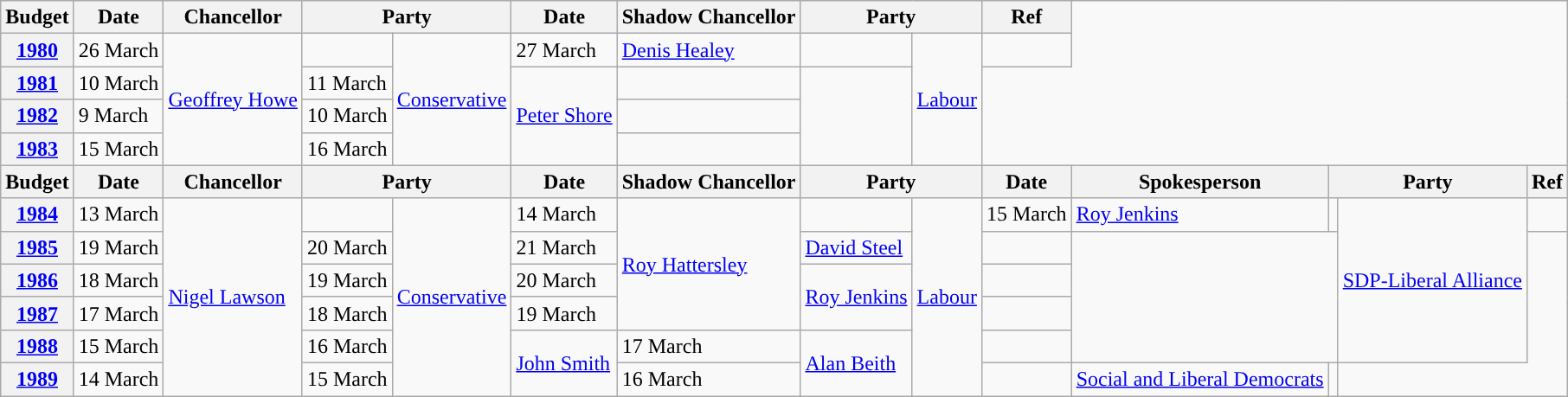<table class= "wikitable">
<tr>
<th scope= "col">Budget</th>
<th scope= "col">Date</th>
<th scope= "col">Chancellor</th>
<th colspan= "2">Party</th>
<th scope= "col">Date</th>
<th scope= "col">Shadow Chancellor</th>
<th colspan= "2">Party</th>
<th scope= "col">Ref</th>
</tr>
<tr>
<th><a href='#'>1980</a></th>
<td>26 March</td>
<td rowspan="4"><a href='#'>Geoffrey Howe</a></td>
<td style="background-color: "></td>
<td rowspan= "4"><a href='#'>Conservative</a></td>
<td>27 March</td>
<td><a href='#'>Denis Healey</a></td>
<td style="background-color: "></td>
<td rowspan= "4"><a href='#'>Labour</a></td>
<td></td>
</tr>
<tr>
<th><a href='#'>1981</a></th>
<td>10 March</td>
<td>11 March</td>
<td rowspan="3"><a href='#'>Peter Shore</a></td>
<td></td>
</tr>
<tr>
<th><a href='#'>1982</a></th>
<td>9 March</td>
<td>10 March</td>
<td></td>
</tr>
<tr>
<th><a href='#'>1983</a></th>
<td>15 March</td>
<td>16 March</td>
<td></td>
</tr>
<tr>
<th scope= "col">Budget</th>
<th scope= "col">Date</th>
<th scope= "col">Chancellor</th>
<th colspan= "2">Party</th>
<th scope= "col">Date</th>
<th scope= "col">Shadow Chancellor</th>
<th colspan= "2">Party</th>
<th scope="col ">Date</th>
<th scope="col">Spokesperson</th>
<th colspan="2">Party</th>
<th scope="col">Ref</th>
</tr>
<tr>
<th><a href='#'>1984</a></th>
<td>13 March</td>
<td rowspan="6"><a href='#'>Nigel Lawson</a></td>
<td style="background-color: "></td>
<td rowspan= "6"><a href='#'>Conservative</a></td>
<td>14 March</td>
<td rowspan="4"><a href='#'>Roy Hattersley</a></td>
<td style="background-color: "></td>
<td rowspan= "6"><a href='#'>Labour</a></td>
<td>15 March</td>
<td><a href='#'>Roy Jenkins</a></td>
<td style="background-color: "></td>
<td rowspan= "5"><a href='#'>SDP-Liberal Alliance</a></td>
<td></td>
</tr>
<tr>
<th><a href='#'>1985</a></th>
<td>19 March</td>
<td>20 March</td>
<td>21 March</td>
<td><a href='#'>David Steel</a></td>
<td></td>
</tr>
<tr>
<th><a href='#'>1986</a></th>
<td>18 March</td>
<td>19 March</td>
<td>20 March</td>
<td rowspan="2"><a href='#'>Roy Jenkins</a></td>
<td></td>
</tr>
<tr>
<th><a href='#'>1987</a></th>
<td>17 March</td>
<td>18 March</td>
<td>19 March</td>
<td></td>
</tr>
<tr>
<th><a href='#'>1988</a></th>
<td>15 March</td>
<td>16 March</td>
<td rowspan="2"><a href='#'>John Smith</a></td>
<td>17 March</td>
<td rowspan="2"><a href='#'>Alan Beith</a></td>
<td></td>
</tr>
<tr>
<th><a href='#'>1989</a></th>
<td>14 March</td>
<td>15 March</td>
<td>16 March</td>
<td style="background-color: "></td>
<td><a href='#'>Social and Liberal Democrats</a></td>
<td></td>
</tr>
</table>
